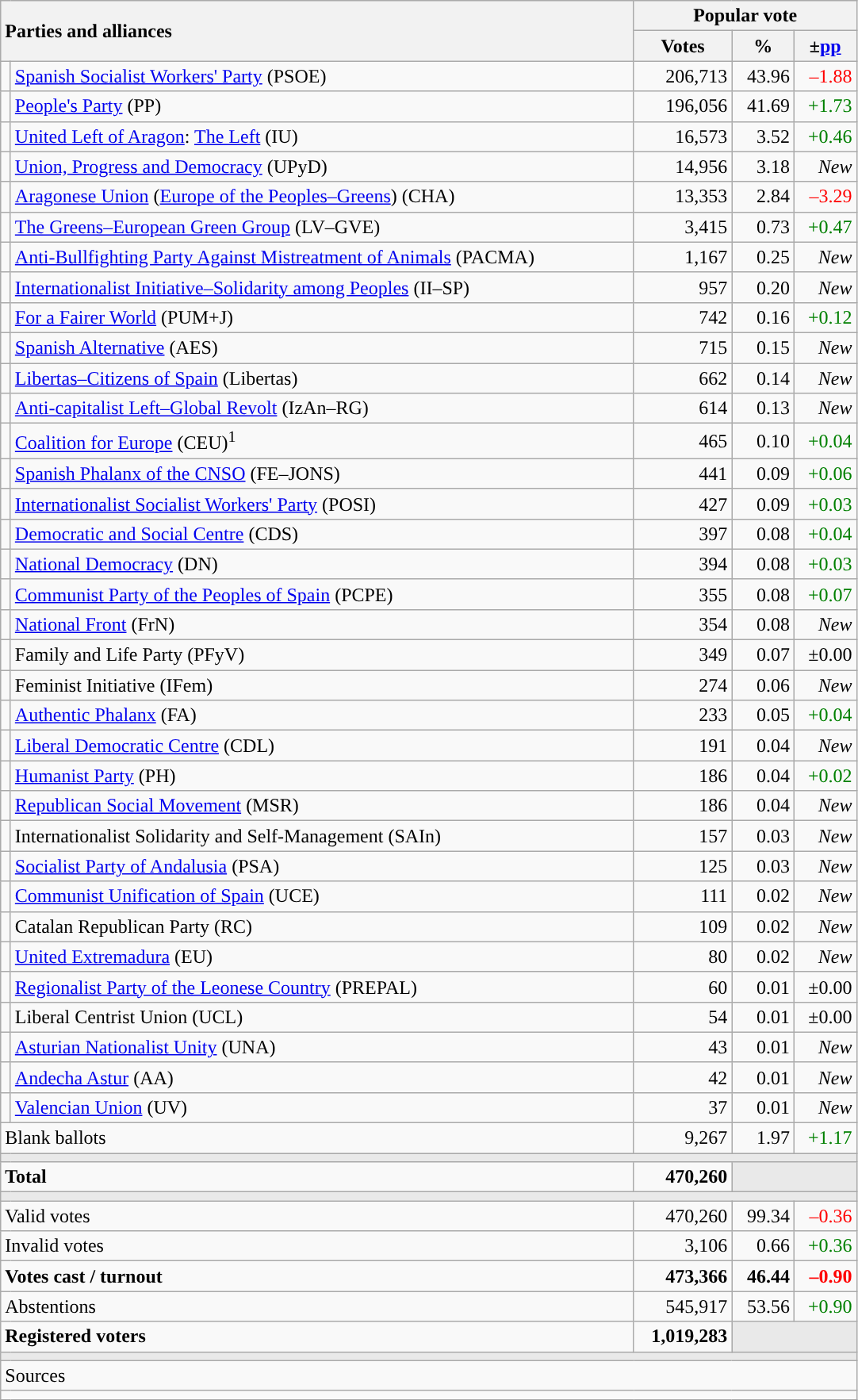<table class="wikitable" style="text-align:right">
<tr>
<th style="text-align:left;" rowspan="2" colspan="2" width="525">Parties and alliances</th>
<th colspan="3">Popular vote</th>
</tr>
<tr>
<th width="75">Votes</th>
<th width="45">%</th>
<th width="45">±<a href='#'>pp</a></th>
</tr>
<tr>
<td width="1" style="color:inherit;background:"></td>
<td align="left"><a href='#'>Spanish Socialist Workers' Party</a> (PSOE)</td>
<td>206,713</td>
<td>43.96</td>
<td style="color:red;">–1.88</td>
</tr>
<tr>
<td style="color:inherit;background:"></td>
<td align="left"><a href='#'>People's Party</a> (PP)</td>
<td>196,056</td>
<td>41.69</td>
<td style="color:green;">+1.73</td>
</tr>
<tr>
<td style="color:inherit;background:"></td>
<td align="left"><a href='#'>United Left of Aragon</a>: <a href='#'>The Left</a> (IU)</td>
<td>16,573</td>
<td>3.52</td>
<td style="color:green;">+0.46</td>
</tr>
<tr>
<td style="color:inherit;background:"></td>
<td align="left"><a href='#'>Union, Progress and Democracy</a> (UPyD)</td>
<td>14,956</td>
<td>3.18</td>
<td><em>New</em></td>
</tr>
<tr>
<td style="color:inherit;background:"></td>
<td align="left"><a href='#'>Aragonese Union</a> (<a href='#'>Europe of the Peoples–Greens</a>) (CHA)</td>
<td>13,353</td>
<td>2.84</td>
<td style="color:red;">–3.29</td>
</tr>
<tr>
<td style="color:inherit;background:"></td>
<td align="left"><a href='#'>The Greens–European Green Group</a> (LV–GVE)</td>
<td>3,415</td>
<td>0.73</td>
<td style="color:green;">+0.47</td>
</tr>
<tr>
<td style="color:inherit;background:"></td>
<td align="left"><a href='#'>Anti-Bullfighting Party Against Mistreatment of Animals</a> (PACMA)</td>
<td>1,167</td>
<td>0.25</td>
<td><em>New</em></td>
</tr>
<tr>
<td style="color:inherit;background:"></td>
<td align="left"><a href='#'>Internationalist Initiative–Solidarity among Peoples</a> (II–SP)</td>
<td>957</td>
<td>0.20</td>
<td><em>New</em></td>
</tr>
<tr>
<td style="color:inherit;background:"></td>
<td align="left"><a href='#'>For a Fairer World</a> (PUM+J)</td>
<td>742</td>
<td>0.16</td>
<td style="color:green;">+0.12</td>
</tr>
<tr>
<td style="color:inherit;background:"></td>
<td align="left"><a href='#'>Spanish Alternative</a> (AES)</td>
<td>715</td>
<td>0.15</td>
<td><em>New</em></td>
</tr>
<tr>
<td style="color:inherit;background:"></td>
<td align="left"><a href='#'>Libertas–Citizens of Spain</a> (Libertas)</td>
<td>662</td>
<td>0.14</td>
<td><em>New</em></td>
</tr>
<tr>
<td style="color:inherit;background:"></td>
<td align="left"><a href='#'>Anti-capitalist Left–Global Revolt</a> (IzAn–RG)</td>
<td>614</td>
<td>0.13</td>
<td><em>New</em></td>
</tr>
<tr>
<td style="color:inherit;background:"></td>
<td align="left"><a href='#'>Coalition for Europe</a> (CEU)<sup>1</sup></td>
<td>465</td>
<td>0.10</td>
<td style="color:green;">+0.04</td>
</tr>
<tr>
<td style="color:inherit;background:"></td>
<td align="left"><a href='#'>Spanish Phalanx of the CNSO</a> (FE–JONS)</td>
<td>441</td>
<td>0.09</td>
<td style="color:green;">+0.06</td>
</tr>
<tr>
<td style="color:inherit;background:"></td>
<td align="left"><a href='#'>Internationalist Socialist Workers' Party</a> (POSI)</td>
<td>427</td>
<td>0.09</td>
<td style="color:green;">+0.03</td>
</tr>
<tr>
<td style="color:inherit;background:"></td>
<td align="left"><a href='#'>Democratic and Social Centre</a> (CDS)</td>
<td>397</td>
<td>0.08</td>
<td style="color:green;">+0.04</td>
</tr>
<tr>
<td style="color:inherit;background:"></td>
<td align="left"><a href='#'>National Democracy</a> (DN)</td>
<td>394</td>
<td>0.08</td>
<td style="color:green;">+0.03</td>
</tr>
<tr>
<td style="color:inherit;background:"></td>
<td align="left"><a href='#'>Communist Party of the Peoples of Spain</a> (PCPE)</td>
<td>355</td>
<td>0.08</td>
<td style="color:green;">+0.07</td>
</tr>
<tr>
<td style="color:inherit;background:"></td>
<td align="left"><a href='#'>National Front</a> (FrN)</td>
<td>354</td>
<td>0.08</td>
<td><em>New</em></td>
</tr>
<tr>
<td style="color:inherit;background:"></td>
<td align="left">Family and Life Party (PFyV)</td>
<td>349</td>
<td>0.07</td>
<td>±0.00</td>
</tr>
<tr>
<td style="color:inherit;background:"></td>
<td align="left">Feminist Initiative (IFem)</td>
<td>274</td>
<td>0.06</td>
<td><em>New</em></td>
</tr>
<tr>
<td style="color:inherit;background:"></td>
<td align="left"><a href='#'>Authentic Phalanx</a> (FA)</td>
<td>233</td>
<td>0.05</td>
<td style="color:green;">+0.04</td>
</tr>
<tr>
<td style="color:inherit;background:"></td>
<td align="left"><a href='#'>Liberal Democratic Centre</a> (CDL)</td>
<td>191</td>
<td>0.04</td>
<td><em>New</em></td>
</tr>
<tr>
<td style="color:inherit;background:"></td>
<td align="left"><a href='#'>Humanist Party</a> (PH)</td>
<td>186</td>
<td>0.04</td>
<td style="color:green;">+0.02</td>
</tr>
<tr>
<td style="color:inherit;background:"></td>
<td align="left"><a href='#'>Republican Social Movement</a> (MSR)</td>
<td>186</td>
<td>0.04</td>
<td><em>New</em></td>
</tr>
<tr>
<td style="color:inherit;background:"></td>
<td align="left">Internationalist Solidarity and Self-Management (SAIn)</td>
<td>157</td>
<td>0.03</td>
<td><em>New</em></td>
</tr>
<tr>
<td style="color:inherit;background:"></td>
<td align="left"><a href='#'>Socialist Party of Andalusia</a> (PSA)</td>
<td>125</td>
<td>0.03</td>
<td><em>New</em></td>
</tr>
<tr>
<td style="color:inherit;background:"></td>
<td align="left"><a href='#'>Communist Unification of Spain</a> (UCE)</td>
<td>111</td>
<td>0.02</td>
<td><em>New</em></td>
</tr>
<tr>
<td style="color:inherit;background:"></td>
<td align="left">Catalan Republican Party (RC)</td>
<td>109</td>
<td>0.02</td>
<td><em>New</em></td>
</tr>
<tr>
<td style="color:inherit;background:"></td>
<td align="left"><a href='#'>United Extremadura</a> (EU)</td>
<td>80</td>
<td>0.02</td>
<td><em>New</em></td>
</tr>
<tr>
<td style="color:inherit;background:"></td>
<td align="left"><a href='#'>Regionalist Party of the Leonese Country</a> (PREPAL)</td>
<td>60</td>
<td>0.01</td>
<td>±0.00</td>
</tr>
<tr>
<td style="color:inherit;background:"></td>
<td align="left">Liberal Centrist Union (UCL)</td>
<td>54</td>
<td>0.01</td>
<td>±0.00</td>
</tr>
<tr>
<td style="color:inherit;background:"></td>
<td align="left"><a href='#'>Asturian Nationalist Unity</a> (UNA)</td>
<td>43</td>
<td>0.01</td>
<td><em>New</em></td>
</tr>
<tr>
<td style="color:inherit;background:"></td>
<td align="left"><a href='#'>Andecha Astur</a> (AA)</td>
<td>42</td>
<td>0.01</td>
<td><em>New</em></td>
</tr>
<tr>
<td style="color:inherit;background:"></td>
<td align="left"><a href='#'>Valencian Union</a> (UV)</td>
<td>37</td>
<td>0.01</td>
<td><em>New</em></td>
</tr>
<tr>
<td align="left" colspan="2">Blank ballots</td>
<td>9,267</td>
<td>1.97</td>
<td style="color:green;">+1.17</td>
</tr>
<tr>
<td colspan="5" bgcolor="#E9E9E9"></td>
</tr>
<tr style="font-weight:bold;">
<td align="left" colspan="2">Total</td>
<td>470,260</td>
<td bgcolor="#E9E9E9" colspan="2"></td>
</tr>
<tr>
<td colspan="5" bgcolor="#E9E9E9"></td>
</tr>
<tr>
<td align="left" colspan="2">Valid votes</td>
<td>470,260</td>
<td>99.34</td>
<td style="color:red;">–0.36</td>
</tr>
<tr>
<td align="left" colspan="2">Invalid votes</td>
<td>3,106</td>
<td>0.66</td>
<td style="color:green;">+0.36</td>
</tr>
<tr style="font-weight:bold;">
<td align="left" colspan="2">Votes cast / turnout</td>
<td>473,366</td>
<td>46.44</td>
<td style="color:red;">–0.90</td>
</tr>
<tr>
<td align="left" colspan="2">Abstentions</td>
<td>545,917</td>
<td>53.56</td>
<td style="color:green;">+0.90</td>
</tr>
<tr style="font-weight:bold;">
<td align="left" colspan="2">Registered voters</td>
<td>1,019,283</td>
<td bgcolor="#E9E9E9" colspan="2"></td>
</tr>
<tr>
<td colspan="5" bgcolor="#E9E9E9"></td>
</tr>
<tr>
<td align="left" colspan="5">Sources</td>
</tr>
<tr>
<td colspan="5" style="text-align:left; max-width:680px;"></td>
</tr>
</table>
